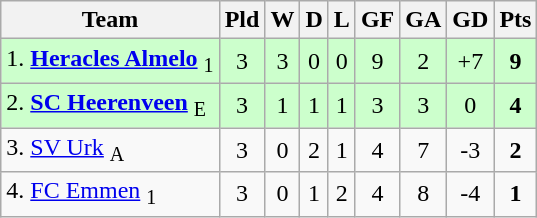<table class="wikitable" style="text-align:center; float:left; margin-right:1em">
<tr>
<th>Team</th>
<th>Pld</th>
<th>W</th>
<th>D</th>
<th>L</th>
<th>GF</th>
<th>GA</th>
<th>GD</th>
<th>Pts</th>
</tr>
<tr bgcolor=ccffcc>
<td align=left>1. <strong><a href='#'>Heracles Almelo</a></strong> <sub>1</sub></td>
<td>3</td>
<td>3</td>
<td>0</td>
<td>0</td>
<td>9</td>
<td>2</td>
<td>+7</td>
<td><strong>9</strong></td>
</tr>
<tr bgcolor=ccffcc>
<td align=left>2. <strong><a href='#'>SC Heerenveen</a></strong> <sub>E</sub></td>
<td>3</td>
<td>1</td>
<td>1</td>
<td>1</td>
<td>3</td>
<td>3</td>
<td>0</td>
<td><strong>4</strong></td>
</tr>
<tr>
<td align=left>3. <a href='#'>SV Urk</a> <sub>A</sub></td>
<td>3</td>
<td>0</td>
<td>2</td>
<td>1</td>
<td>4</td>
<td>7</td>
<td>-3</td>
<td><strong>2</strong></td>
</tr>
<tr>
<td align=left>4. <a href='#'>FC Emmen</a> <sub>1</sub></td>
<td>3</td>
<td>0</td>
<td>1</td>
<td>2</td>
<td>4</td>
<td>8</td>
<td>-4</td>
<td><strong>1</strong></td>
</tr>
</table>
